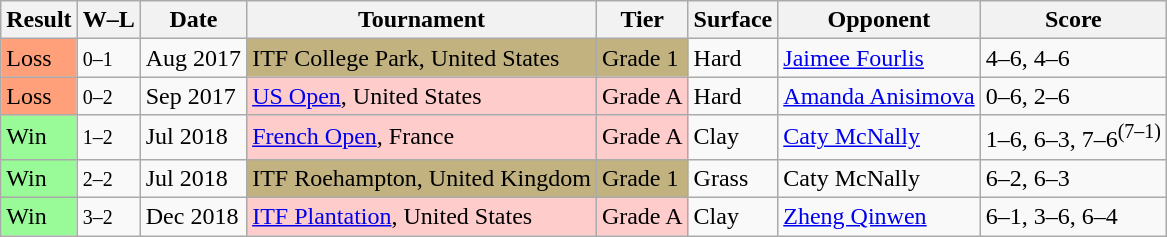<table class="sortable wikitable">
<tr>
<th>Result</th>
<th class="unsortable">W–L</th>
<th>Date</th>
<th>Tournament</th>
<th>Tier</th>
<th>Surface</th>
<th>Opponent</th>
<th class="unsortable">Score</th>
</tr>
<tr>
<td style="background:#ffa07a;">Loss</td>
<td><small>0–1</small></td>
<td>Aug 2017</td>
<td bgcolor="C2B280">ITF College Park, United States</td>
<td bgcolor="C2B280">Grade 1</td>
<td>Hard</td>
<td> <a href='#'>Jaimee Fourlis</a></td>
<td>4–6, 4–6</td>
</tr>
<tr>
<td style="background:#ffa07a;">Loss</td>
<td><small>0–2</small></td>
<td>Sep 2017</td>
<td bgcolor="ffcccc"><a href='#'>US Open</a>, United States</td>
<td bgcolor="ffcccc">Grade A</td>
<td>Hard</td>
<td> <a href='#'>Amanda Anisimova</a></td>
<td>0–6, 2–6</td>
</tr>
<tr>
<td style="background:#98fb98;">Win</td>
<td><small>1–2</small></td>
<td>Jul 2018</td>
<td bgcolor="ffcccc"><a href='#'>French Open</a>, France</td>
<td bgcolor="ffcccc">Grade A</td>
<td>Clay</td>
<td> <a href='#'>Caty McNally</a></td>
<td>1–6, 6–3, 7–6<sup>(7–1)</sup></td>
</tr>
<tr>
<td style="background:#98fb98;">Win</td>
<td><small>2–2</small></td>
<td>Jul 2018</td>
<td bgcolor="C2B280">ITF Roehampton, United Kingdom</td>
<td bgcolor="C2B280">Grade 1</td>
<td>Grass</td>
<td> Caty McNally</td>
<td>6–2, 6–3</td>
</tr>
<tr>
<td style="background:#98fb98;">Win</td>
<td><small>3–2</small></td>
<td>Dec 2018</td>
<td bgcolor=ffcccc><a href='#'>ITF Plantation</a>, United States</td>
<td bgcolor=ffcccc>Grade A</td>
<td>Clay</td>
<td> <a href='#'>Zheng Qinwen</a></td>
<td>6–1, 3–6, 6–4</td>
</tr>
</table>
